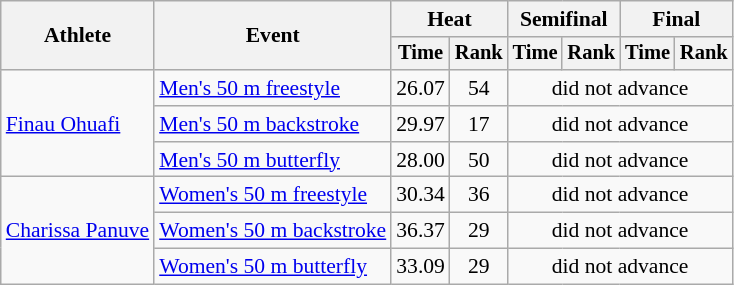<table class=wikitable style=font-size:90%>
<tr>
<th rowspan=2>Athlete</th>
<th rowspan=2>Event</th>
<th colspan=2>Heat</th>
<th colspan=2>Semifinal</th>
<th colspan=2>Final</th>
</tr>
<tr style=font-size:95%>
<th>Time</th>
<th>Rank</th>
<th>Time</th>
<th>Rank</th>
<th>Time</th>
<th>Rank</th>
</tr>
<tr align=center>
<td align=left rowspan=3><a href='#'>Finau Ohuafi</a></td>
<td align=left><a href='#'>Men's 50 m freestyle</a></td>
<td>26.07</td>
<td>54</td>
<td colspan=4>did not advance</td>
</tr>
<tr align=center>
<td align=left><a href='#'>Men's 50 m backstroke</a></td>
<td>29.97</td>
<td>17</td>
<td colspan=4>did not advance</td>
</tr>
<tr align=center>
<td align=left><a href='#'>Men's 50 m butterfly</a></td>
<td>28.00</td>
<td>50</td>
<td colspan=4>did not advance</td>
</tr>
<tr align=center>
<td align=left rowspan=3><a href='#'>Charissa Panuve</a></td>
<td align=left><a href='#'>Women's 50 m freestyle</a></td>
<td>30.34</td>
<td>36</td>
<td colspan=4>did not advance</td>
</tr>
<tr align=center>
<td align=left><a href='#'>Women's 50 m backstroke</a></td>
<td>36.37</td>
<td>29</td>
<td colspan=4>did not advance</td>
</tr>
<tr align=center>
<td align=left><a href='#'>Women's 50 m butterfly</a></td>
<td>33.09</td>
<td>29</td>
<td colspan=4>did not advance</td>
</tr>
</table>
